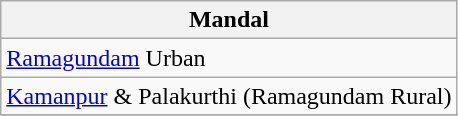<table class="wikitable sortable static-row-numbers static-row-header-hash">
<tr>
<th>Mandal</th>
</tr>
<tr>
<td><a href='#'>Ramagundam</a> Urban</td>
</tr>
<tr>
<td><a href='#'>Kamanpur</a> & Palakurthi (Ramagundam Rural)</td>
</tr>
<tr>
</tr>
</table>
